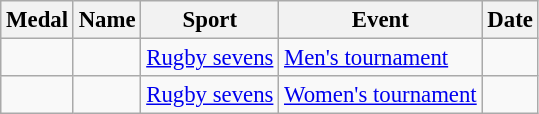<table class="wikitable sortable" style="font-size: 95%;">
<tr>
<th>Medal</th>
<th>Name</th>
<th>Sport</th>
<th>Event</th>
<th>Date</th>
</tr>
<tr>
<td></td>
<td></td>
<td><a href='#'>Rugby sevens</a></td>
<td><a href='#'>Men's tournament</a></td>
<td></td>
</tr>
<tr>
<td></td>
<td></td>
<td><a href='#'>Rugby sevens</a></td>
<td><a href='#'>Women's tournament</a></td>
<td></td>
</tr>
</table>
